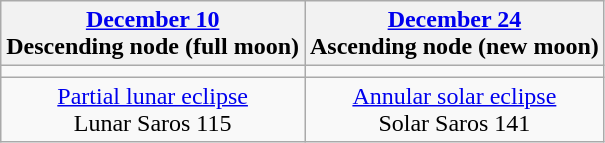<table class="wikitable">
<tr>
<th><a href='#'>December 10</a><br>Descending node (full moon)<br></th>
<th><a href='#'>December 24</a><br>Ascending node (new moon)<br></th>
</tr>
<tr>
<td></td>
<td></td>
</tr>
<tr align=center>
<td><a href='#'>Partial lunar eclipse</a><br>Lunar Saros 115</td>
<td><a href='#'>Annular solar eclipse</a><br>Solar Saros 141</td>
</tr>
</table>
